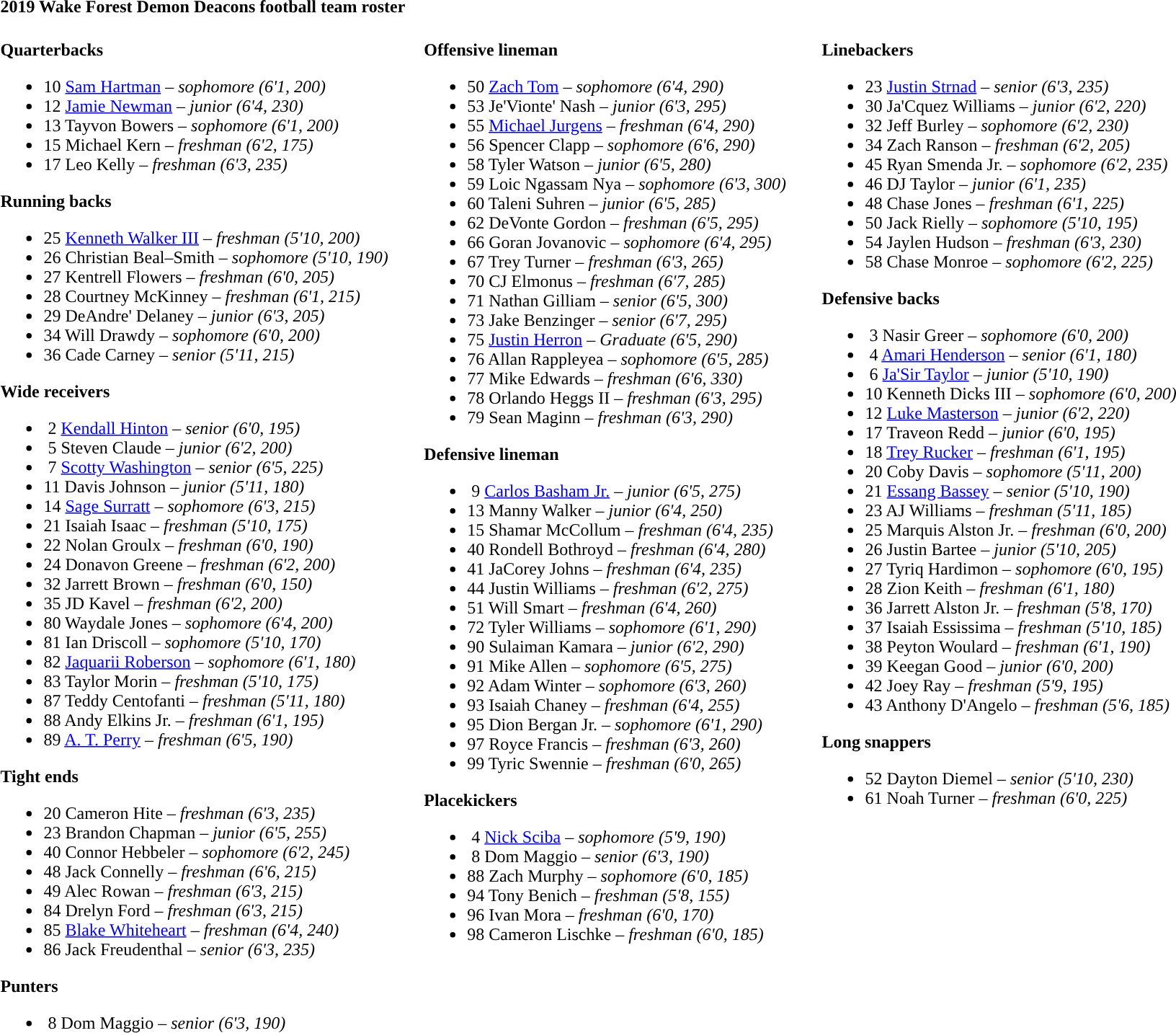<table class="toccolours" style="text-align: left;">
<tr>
<td colspan=11><strong>2019 Wake Forest Demon Deacons football team roster</strong></td>
</tr>
<tr>
<td valign="top"><br><strong>Quarterbacks</strong><ul><li>10  <a href='#'>Sam Hartman</a> – <em>sophomore (6'1, 200)</em></li><li>12  <a href='#'>Jamie Newman</a> – <em>junior (6'4, 230)</em> </li><li>13  Tayvon Bowers – <em>sophomore (6'1, 200)</em> </li><li>15  Michael Kern – <em>freshman (6'2, 175)</em></li><li>17  Leo Kelly – <em>freshman (6'3, 235)</em></li></ul><strong>Running backs</strong><ul><li>25  <a href='#'>Kenneth Walker III</a> – <em>freshman (5'10, 200)</em></li><li>26  Christian Beal–Smith – <em>sophomore (5'10, 190)</em> </li><li>27  Kentrell Flowers – <em>freshman (6'0, 205)</em></li><li>28  Courtney McKinney – <em>freshman (6'1, 215)</em> </li><li>29  DeAndre' Delaney – <em>junior (6'3, 205)</em> </li><li>34  Will Drawdy – <em>sophomore (6'0, 200)</em> </li><li>36  Cade Carney – <em>senior (5'11, 215)</em></li></ul><strong>Wide receivers</strong><ul><li> 2  <a href='#'>Kendall Hinton</a> – <em>senior (6'0, 195)</em> </li><li> 5  Steven Claude – <em>junior (6'2, 200)</em> </li><li> 7  <a href='#'>Scotty Washington</a> – <em>senior (6'5, 225)</em> </li><li>11  Davis Johnson – <em>junior (5'11, 180)</em> </li><li>14  <a href='#'>Sage Surratt</a> – <em>sophomore (6'3, 215)</em> </li><li>21  Isaiah Isaac – <em>freshman (5'10, 175)</em> </li><li>22  Nolan Groulx – <em>freshman (6'0, 190)</em></li><li>24  Donavon Greene – <em>freshman (6'2, 200)</em></li><li>32  Jarrett Brown – <em>freshman (6'0, 150)</em></li><li>35  JD Kavel – <em>freshman (6'2, 200)</em></li><li>80  Waydale Jones – <em>sophomore (6'4, 200)</em> </li><li>81  Ian Driscoll – <em>sophomore (5'10, 170)</em> </li><li>82  <a href='#'>Jaquarii Roberson</a> – <em>sophomore (6'1, 180)</em> </li><li>83  Taylor Morin – <em>freshman (5'10, 175)</em></li><li>87  Teddy Centofanti – <em>freshman (5'11, 180)</em> </li><li>88  Andy Elkins Jr. – <em>freshman (6'1, 195)</em></li><li>89  <a href='#'>A. T. Perry</a> – <em>freshman (6'5, 190)</em> </li></ul><strong>Tight ends</strong><ul><li>20  Cameron Hite – <em>freshman (6'3, 235)</em></li><li>23  Brandon Chapman – <em>junior (6'5, 255)</em> </li><li>40  Connor Hebbeler – <em>sophomore (6'2, 245)</em> </li><li>48  Jack Connelly – <em>freshman (6'6, 215)</em></li><li>49  Alec Rowan – <em>freshman (6'3, 215)</em> </li><li>84  Drelyn Ford – <em>freshman (6'3, 215)</em></li><li>85  <a href='#'>Blake Whiteheart</a> – <em>freshman (6'4, 240)</em> </li><li>86  Jack Freudenthal – <em>senior (6'3, 235)</em> </li></ul><strong>Punters</strong><ul><li> 8  Dom Maggio – <em>senior (6'3, 190)</em></li></ul></td>
<td width="25"> </td>
<td valign="top"><br><strong>Offensive lineman</strong><ul><li>50  <a href='#'>Zach Tom</a> – <em>sophomore (6'4, 290)</em> </li><li>53  Je'Vionte' Nash – <em>junior (6'3, 295)</em> </li><li>55  <a href='#'>Michael Jurgens</a> – <em>freshman (6'4, 290)</em> </li><li>56  Spencer Clapp – <em>sophomore (6'6, 290)</em> </li><li>58  Tyler Watson – <em>junior (6'5, 280)</em> </li><li>59  Loic Ngassam Nya – <em>sophomore (6'3, 300)</em> </li><li>60  Taleni Suhren – <em>junior (6'5, 285)</em> </li><li>62  DeVonte Gordon – <em>freshman (6'5, 295)</em></li><li>66  Goran Jovanovic – <em>sophomore (6'4, 295)</em> </li><li>67  Trey Turner – <em>freshman (6'3, 265)</em> </li><li>70  CJ Elmonus – <em>freshman (6'7, 285)</em></li><li>71  Nathan Gilliam – <em>senior (6'5, 300)</em> </li><li>73  Jake Benzinger – <em>senior (6'7, 295)</em> </li><li>75  <a href='#'>Justin Herron</a> – <em> Graduate (6'5, 290)</em></li><li>76  Allan Rappleyea – <em>sophomore (6'5, 285)</em> </li><li>77  Mike Edwards – <em>freshman (6'6, 330)</em> </li><li>78  Orlando Heggs II – <em>freshman (6'3, 295)</em> </li><li>79  Sean Maginn – <em>freshman (6'3, 290)</em> </li></ul><strong>Defensive lineman</strong><ul><li> 9  <a href='#'>Carlos Basham Jr.</a> – <em>junior (6'5, 275)</em> </li><li>13  Manny Walker – <em>junior (6'4, 250)</em> </li><li>15  Shamar McCollum – <em>freshman (6'4, 235)</em></li><li>40  Rondell Bothroyd – <em>freshman (6'4, 280)</em> </li><li>41  JaCorey Johns – <em>freshman (6'4, 235)</em> </li><li>44  Justin Williams – <em>freshman (6'2, 275)</em></li><li>51  Will Smart – <em>freshman (6'4, 260)</em></li><li>72  Tyler Williams – <em>sophomore (6'1, 290)</em> </li><li>90  Sulaiman Kamara – <em>junior (6'2, 290)</em> </li><li>91  Mike Allen – <em>sophomore (6'5, 275)</em> </li><li>92  Adam Winter – <em>sophomore (6'3, 260)</em> </li><li>93  Isaiah Chaney – <em>freshman (6'4, 255)</em></li><li>95  Dion Bergan Jr. – <em>sophomore (6'1, 290)</em></li><li>97  Royce Francis – <em>freshman (6'3, 260)</em> </li><li>99  Tyric Swennie – <em>freshman (6'0, 265)</em> </li></ul><strong>Placekickers</strong><ul><li> 4  <a href='#'>Nick Sciba</a> – <em>sophomore (5'9, 190)</em></li><li> 8  Dom Maggio – <em>senior (6'3, 190)</em></li><li>88  Zach Murphy – <em>sophomore (6'0, 185)</em> </li><li>94  Tony Benich – <em>freshman (5'8, 155)</em></li><li>96  Ivan Mora – <em>freshman (6'0, 170)</em></li><li>98  Cameron Lischke – <em>freshman (6'0, 185)</em> </li></ul></td>
<td width="25"> </td>
<td valign="top"><br><strong>Linebackers</strong><ul><li>23  <a href='#'>Justin Strnad</a> – <em>senior (6'3, 235)</em> </li><li>30  Ja'Cquez Williams – <em>junior (6'2, 220)</em> </li><li>32  Jeff Burley – <em>sophomore (6'2, 230)</em> </li><li>34  Zach Ranson – <em>freshman (6'2, 205)</em></li><li>45  Ryan Smenda Jr. – <em>sophomore (6'2, 235)</em></li><li>46  DJ Taylor – <em>junior (6'1, 235)</em></li><li>48  Chase Jones – <em>freshman (6'1, 225)</em></li><li>50  Jack Rielly – <em>sophomore (5'10, 195)</em> </li><li>54  Jaylen Hudson – <em>freshman (6'3, 230)</em></li><li>58  Chase Monroe – <em>sophomore (6'2, 225)</em> </li></ul><strong>Defensive backs</strong><ul><li> 3  Nasir Greer – <em>sophomore (6'0, 200)</em></li><li> 4  <a href='#'>Amari Henderson</a> – <em>senior (6'1, 180)</em> </li><li> 6  <a href='#'>Ja'Sir Taylor</a> – <em>junior (5'10, 190)</em></li><li>10 Kenneth Dicks III – <em>sophomore (6'0, 200)</em></li><li>12  <a href='#'>Luke Masterson</a> – <em>junior (6'2, 220)</em> </li><li>17  Traveon Redd – <em>junior (6'0, 195)</em> </li><li>18  <a href='#'>Trey Rucker</a> – <em>freshman (6'1, 195)</em></li><li>20  Coby Davis – <em>sophomore (5'11, 200)</em> </li><li>21  <a href='#'>Essang Bassey</a> – <em>senior (5'10, 190)</em></li><li>23  AJ Williams – <em>freshman (5'11, 185)</em></li><li>25  Marquis Alston Jr. – <em>freshman (6'0, 200)</em> </li><li>26  Justin Bartee – <em>junior (5'10, 205)</em> </li><li>27  Tyriq Hardimon – <em>sophomore (6'0, 195)</em> </li><li>28  Zion Keith – <em>freshman (6'1, 180)</em> </li><li>36  Jarrett Alston Jr. – <em>freshman (5'8, 170)</em></li><li>37  Isaiah Essissima – <em>freshman (5'10, 185)</em></li><li>38  Peyton Woulard – <em>freshman (6'1, 190)</em> </li><li>39  Keegan Good – <em>junior (6'0, 200)</em> </li><li>42  Joey Ray – <em>freshman (5'9, 195)</em> </li><li>43  Anthony D'Angelo – <em>freshman (5'6, 185)</em> </li></ul><strong>Long snappers</strong><ul><li>52  Dayton Diemel – <em>senior (5'10, 230)</em></li><li>61  Noah Turner – <em>freshman (6'0, 225)</em> </li></ul></td>
</tr>
</table>
